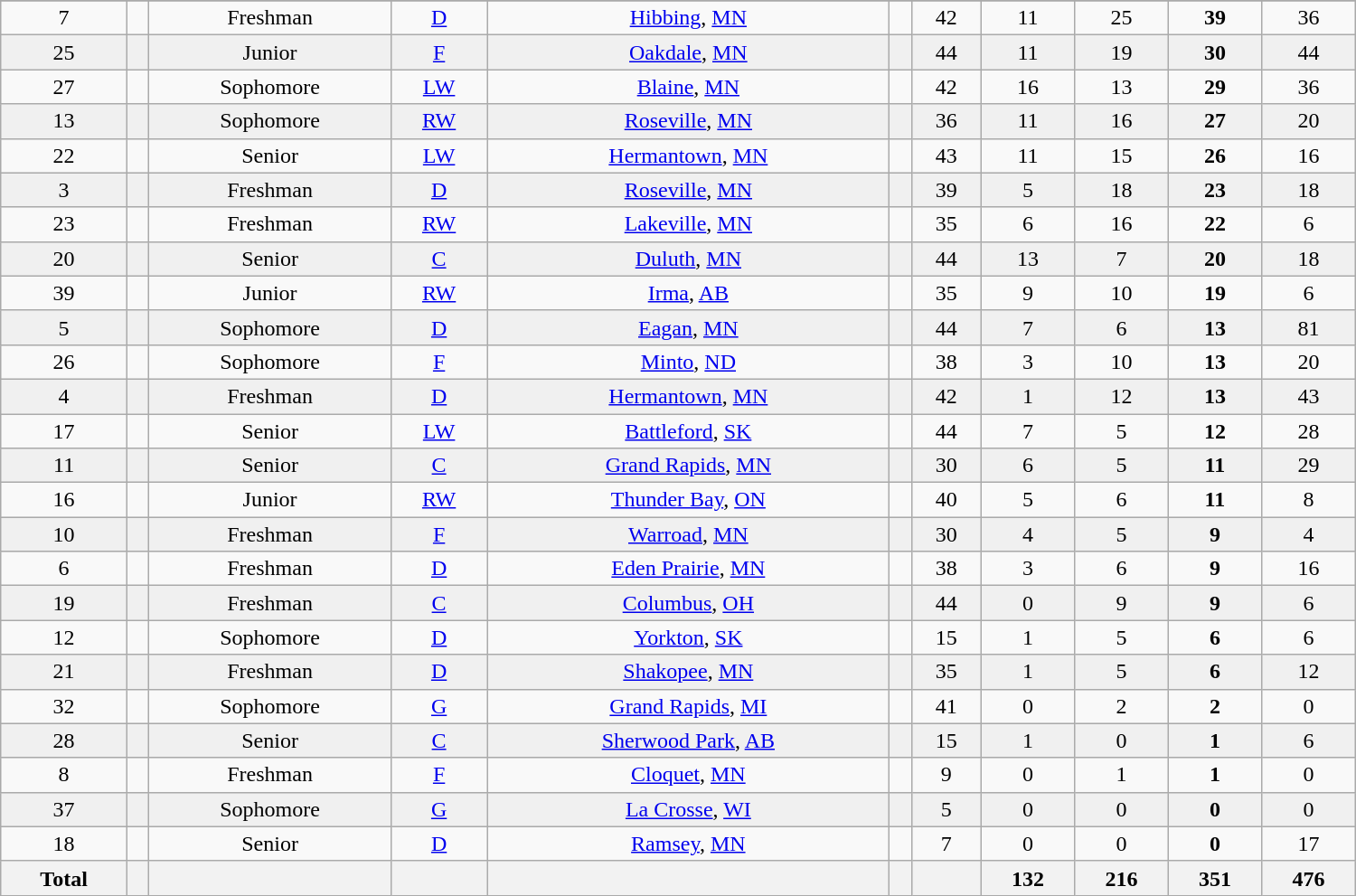<table class="wikitable sortable" width ="1000">
<tr align="center"  style=>
</tr>
<tr align="center" bgcolor="">
<td>7</td>
<td></td>
<td>Freshman</td>
<td><a href='#'>D</a></td>
<td><a href='#'>Hibbing</a>, <a href='#'>MN</a></td>
<td></td>
<td>42</td>
<td>11</td>
<td>25</td>
<td><strong>39</strong></td>
<td>36</td>
</tr>
<tr align="center" bgcolor="#f0f0f0">
<td>25</td>
<td></td>
<td>Junior</td>
<td><a href='#'>F</a></td>
<td><a href='#'>Oakdale</a>, <a href='#'>MN</a></td>
<td></td>
<td>44</td>
<td>11</td>
<td>19</td>
<td><strong>30</strong></td>
<td>44</td>
</tr>
<tr align="center" bgcolor="">
<td>27</td>
<td></td>
<td>Sophomore</td>
<td><a href='#'>LW</a></td>
<td><a href='#'>Blaine</a>, <a href='#'>MN</a></td>
<td></td>
<td>42</td>
<td>16</td>
<td>13</td>
<td><strong>29</strong></td>
<td>36</td>
</tr>
<tr align="center" bgcolor="#f0f0f0">
<td>13</td>
<td></td>
<td>Sophomore</td>
<td><a href='#'>RW</a></td>
<td><a href='#'>Roseville</a>, <a href='#'>MN</a></td>
<td></td>
<td>36</td>
<td>11</td>
<td>16</td>
<td><strong>27</strong></td>
<td>20</td>
</tr>
<tr align="center" bgcolor="">
<td>22</td>
<td></td>
<td>Senior</td>
<td><a href='#'>LW</a></td>
<td><a href='#'>Hermantown</a>, <a href='#'>MN</a></td>
<td></td>
<td>43</td>
<td>11</td>
<td>15</td>
<td><strong>26</strong></td>
<td>16</td>
</tr>
<tr align="center" bgcolor="#f0f0f0">
<td>3</td>
<td></td>
<td>Freshman</td>
<td><a href='#'>D</a></td>
<td><a href='#'>Roseville</a>, <a href='#'>MN</a></td>
<td></td>
<td>39</td>
<td>5</td>
<td>18</td>
<td><strong>23</strong></td>
<td>18</td>
</tr>
<tr align="center" bgcolor="">
<td>23</td>
<td></td>
<td>Freshman</td>
<td><a href='#'>RW</a></td>
<td><a href='#'>Lakeville</a>, <a href='#'>MN</a></td>
<td></td>
<td>35</td>
<td>6</td>
<td>16</td>
<td><strong>22</strong></td>
<td>6</td>
</tr>
<tr align="center" bgcolor="#f0f0f0">
<td>20</td>
<td></td>
<td>Senior</td>
<td><a href='#'>C</a></td>
<td><a href='#'>Duluth</a>, <a href='#'>MN</a></td>
<td></td>
<td>44</td>
<td>13</td>
<td>7</td>
<td><strong>20</strong></td>
<td>18</td>
</tr>
<tr align="center" bgcolor="">
<td>39</td>
<td></td>
<td>Junior</td>
<td><a href='#'>RW</a></td>
<td><a href='#'>Irma</a>, <a href='#'>AB</a></td>
<td></td>
<td>35</td>
<td>9</td>
<td>10</td>
<td><strong>19</strong></td>
<td>6</td>
</tr>
<tr align="center" bgcolor="#f0f0f0">
<td>5</td>
<td></td>
<td>Sophomore</td>
<td><a href='#'>D</a></td>
<td><a href='#'>Eagan</a>, <a href='#'>MN</a></td>
<td></td>
<td>44</td>
<td>7</td>
<td>6</td>
<td><strong>13</strong></td>
<td>81</td>
</tr>
<tr align="center" bgcolor="">
<td>26</td>
<td></td>
<td>Sophomore</td>
<td><a href='#'>F</a></td>
<td><a href='#'>Minto</a>, <a href='#'>ND</a></td>
<td></td>
<td>38</td>
<td>3</td>
<td>10</td>
<td><strong>13</strong></td>
<td>20</td>
</tr>
<tr align="center" bgcolor="#f0f0f0">
<td>4</td>
<td></td>
<td>Freshman</td>
<td><a href='#'>D</a></td>
<td><a href='#'>Hermantown</a>, <a href='#'>MN</a></td>
<td></td>
<td>42</td>
<td>1</td>
<td>12</td>
<td><strong>13</strong></td>
<td>43</td>
</tr>
<tr align="center" bgcolor="">
<td>17</td>
<td></td>
<td>Senior</td>
<td><a href='#'>LW</a></td>
<td><a href='#'>Battleford</a>, <a href='#'>SK</a></td>
<td></td>
<td>44</td>
<td>7</td>
<td>5</td>
<td><strong>12</strong></td>
<td>28</td>
</tr>
<tr align="center" bgcolor="#f0f0f0">
<td>11</td>
<td></td>
<td>Senior</td>
<td><a href='#'>C</a></td>
<td><a href='#'>Grand Rapids</a>, <a href='#'>MN</a></td>
<td></td>
<td>30</td>
<td>6</td>
<td>5</td>
<td><strong>11</strong></td>
<td>29</td>
</tr>
<tr align="center" bgcolor="">
<td>16</td>
<td></td>
<td>Junior</td>
<td><a href='#'>RW</a></td>
<td><a href='#'>Thunder Bay</a>, <a href='#'>ON</a></td>
<td></td>
<td>40</td>
<td>5</td>
<td>6</td>
<td><strong>11</strong></td>
<td>8</td>
</tr>
<tr align="center" bgcolor="#f0f0f0">
<td>10</td>
<td></td>
<td>Freshman</td>
<td><a href='#'>F</a></td>
<td><a href='#'>Warroad</a>, <a href='#'>MN</a></td>
<td></td>
<td>30</td>
<td>4</td>
<td>5</td>
<td><strong>9</strong></td>
<td>4</td>
</tr>
<tr align="center" bgcolor="">
<td>6</td>
<td></td>
<td>Freshman</td>
<td><a href='#'>D</a></td>
<td><a href='#'>Eden Prairie</a>, <a href='#'>MN</a></td>
<td></td>
<td>38</td>
<td>3</td>
<td>6</td>
<td><strong>9</strong></td>
<td>16</td>
</tr>
<tr align="center" bgcolor="#f0f0f0">
<td>19</td>
<td></td>
<td>Freshman</td>
<td><a href='#'>C</a></td>
<td><a href='#'>Columbus</a>, <a href='#'>OH</a></td>
<td></td>
<td>44</td>
<td>0</td>
<td>9</td>
<td><strong>9</strong></td>
<td>6</td>
</tr>
<tr align="center" bgcolor="">
<td>12</td>
<td></td>
<td>Sophomore</td>
<td><a href='#'>D</a></td>
<td><a href='#'>Yorkton</a>, <a href='#'>SK</a></td>
<td></td>
<td>15</td>
<td>1</td>
<td>5</td>
<td><strong>6</strong></td>
<td>6</td>
</tr>
<tr align="center" bgcolor="#f0f0f0">
<td>21</td>
<td></td>
<td>Freshman</td>
<td><a href='#'>D</a></td>
<td><a href='#'>Shakopee</a>, <a href='#'>MN</a></td>
<td></td>
<td>35</td>
<td>1</td>
<td>5</td>
<td><strong>6</strong></td>
<td>12</td>
</tr>
<tr align="center" bgcolor="">
<td>32</td>
<td></td>
<td>Sophomore</td>
<td><a href='#'>G</a></td>
<td><a href='#'>Grand Rapids</a>, <a href='#'>MI</a></td>
<td></td>
<td>41</td>
<td>0</td>
<td>2</td>
<td><strong>2</strong></td>
<td>0</td>
</tr>
<tr align="center" bgcolor="#f0f0f0">
<td>28</td>
<td></td>
<td>Senior</td>
<td><a href='#'>C</a></td>
<td><a href='#'>Sherwood Park</a>, <a href='#'>AB</a></td>
<td></td>
<td>15</td>
<td>1</td>
<td>0</td>
<td><strong>1</strong></td>
<td>6</td>
</tr>
<tr align="center" bgcolor="">
<td>8</td>
<td></td>
<td>Freshman</td>
<td><a href='#'>F</a></td>
<td><a href='#'>Cloquet</a>, <a href='#'>MN</a></td>
<td></td>
<td>9</td>
<td>0</td>
<td>1</td>
<td><strong>1</strong></td>
<td>0</td>
</tr>
<tr align="center" bgcolor="#f0f0f0">
<td>37</td>
<td></td>
<td>Sophomore</td>
<td><a href='#'>G</a></td>
<td><a href='#'>La Crosse</a>, <a href='#'>WI</a></td>
<td></td>
<td>5</td>
<td>0</td>
<td>0</td>
<td><strong>0</strong></td>
<td>0</td>
</tr>
<tr align="center" bgcolor="">
<td>18</td>
<td></td>
<td>Senior</td>
<td><a href='#'>D</a></td>
<td><a href='#'>Ramsey</a>, <a href='#'>MN</a></td>
<td></td>
<td>7</td>
<td>0</td>
<td>0</td>
<td><strong>0</strong></td>
<td>17</td>
</tr>
<tr>
<th>Total</th>
<th></th>
<th></th>
<th></th>
<th></th>
<th></th>
<th></th>
<th>132</th>
<th>216</th>
<th>351</th>
<th>476</th>
</tr>
</table>
